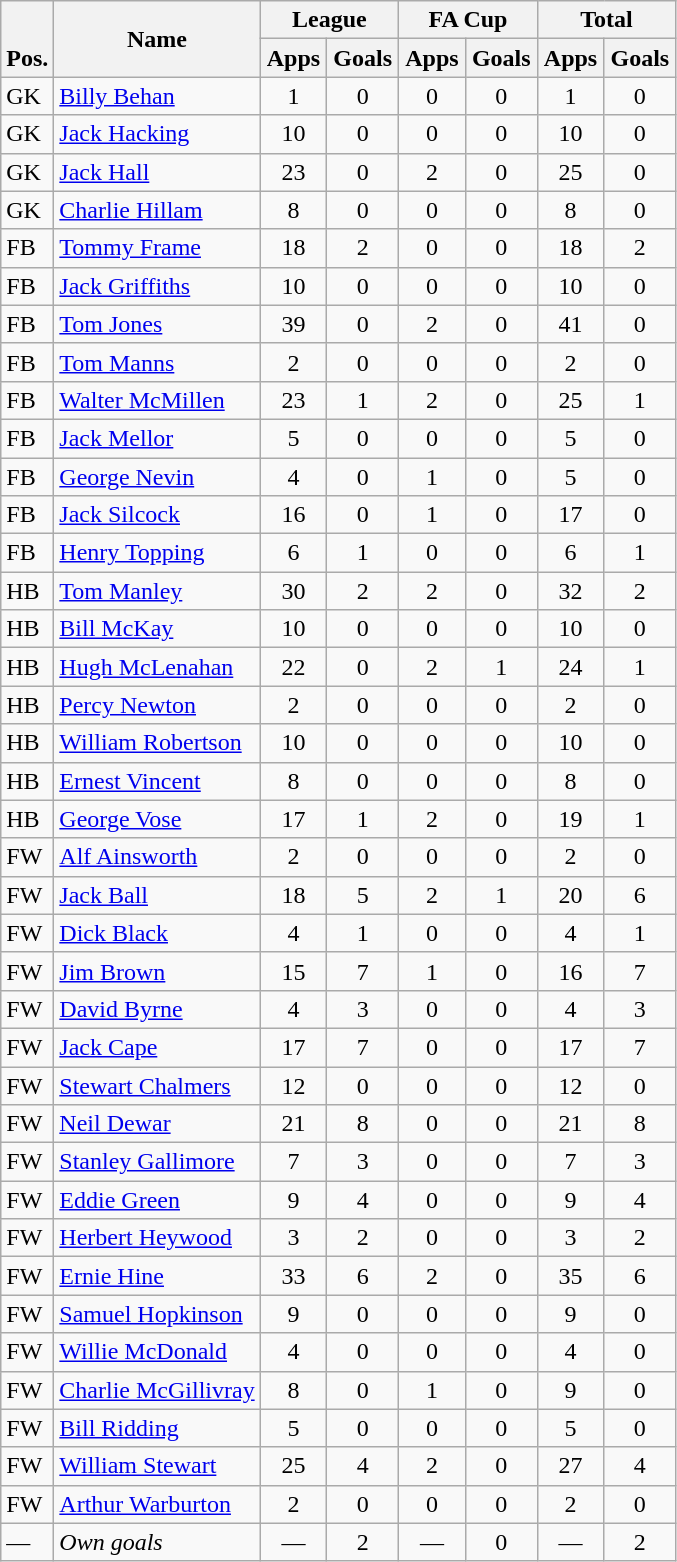<table class="wikitable" style="text-align:center">
<tr>
<th rowspan="2" valign="bottom">Pos.</th>
<th rowspan="2">Name</th>
<th colspan="2" width="85">League</th>
<th colspan="2" width="85">FA Cup</th>
<th colspan="2" width="85">Total</th>
</tr>
<tr>
<th>Apps</th>
<th>Goals</th>
<th>Apps</th>
<th>Goals</th>
<th>Apps</th>
<th>Goals</th>
</tr>
<tr>
<td align="left">GK</td>
<td align="left"> <a href='#'>Billy Behan</a></td>
<td>1</td>
<td>0</td>
<td>0</td>
<td>0</td>
<td>1</td>
<td>0</td>
</tr>
<tr>
<td align="left">GK</td>
<td align="left"> <a href='#'>Jack Hacking</a></td>
<td>10</td>
<td>0</td>
<td>0</td>
<td>0</td>
<td>10</td>
<td>0</td>
</tr>
<tr>
<td align="left">GK</td>
<td align="left"> <a href='#'>Jack Hall</a></td>
<td>23</td>
<td>0</td>
<td>2</td>
<td>0</td>
<td>25</td>
<td>0</td>
</tr>
<tr>
<td align="left">GK</td>
<td align="left"> <a href='#'>Charlie Hillam</a></td>
<td>8</td>
<td>0</td>
<td>0</td>
<td>0</td>
<td>8</td>
<td>0</td>
</tr>
<tr>
<td align="left">FB</td>
<td align="left"> <a href='#'>Tommy Frame</a></td>
<td>18</td>
<td>2</td>
<td>0</td>
<td>0</td>
<td>18</td>
<td>2</td>
</tr>
<tr>
<td align="left">FB</td>
<td align="left"> <a href='#'>Jack Griffiths</a></td>
<td>10</td>
<td>0</td>
<td>0</td>
<td>0</td>
<td>10</td>
<td>0</td>
</tr>
<tr>
<td align="left">FB</td>
<td align="left"> <a href='#'>Tom Jones</a></td>
<td>39</td>
<td>0</td>
<td>2</td>
<td>0</td>
<td>41</td>
<td>0</td>
</tr>
<tr>
<td align="left">FB</td>
<td align="left"> <a href='#'>Tom Manns</a></td>
<td>2</td>
<td>0</td>
<td>0</td>
<td>0</td>
<td>2</td>
<td>0</td>
</tr>
<tr>
<td align="left">FB</td>
<td align="left"> <a href='#'>Walter McMillen</a></td>
<td>23</td>
<td>1</td>
<td>2</td>
<td>0</td>
<td>25</td>
<td>1</td>
</tr>
<tr>
<td align="left">FB</td>
<td align="left"> <a href='#'>Jack Mellor</a></td>
<td>5</td>
<td>0</td>
<td>0</td>
<td>0</td>
<td>5</td>
<td>0</td>
</tr>
<tr>
<td align="left">FB</td>
<td align="left"> <a href='#'>George Nevin</a></td>
<td>4</td>
<td>0</td>
<td>1</td>
<td>0</td>
<td>5</td>
<td>0</td>
</tr>
<tr>
<td align="left">FB</td>
<td align="left"> <a href='#'>Jack Silcock</a></td>
<td>16</td>
<td>0</td>
<td>1</td>
<td>0</td>
<td>17</td>
<td>0</td>
</tr>
<tr>
<td align="left">FB</td>
<td align="left"> <a href='#'>Henry Topping</a></td>
<td>6</td>
<td>1</td>
<td>0</td>
<td>0</td>
<td>6</td>
<td>1</td>
</tr>
<tr>
<td align="left">HB</td>
<td align="left"> <a href='#'>Tom Manley</a></td>
<td>30</td>
<td>2</td>
<td>2</td>
<td>0</td>
<td>32</td>
<td>2</td>
</tr>
<tr>
<td align="left">HB</td>
<td align="left"> <a href='#'>Bill McKay</a></td>
<td>10</td>
<td>0</td>
<td>0</td>
<td>0</td>
<td>10</td>
<td>0</td>
</tr>
<tr>
<td align="left">HB</td>
<td align="left"> <a href='#'>Hugh McLenahan</a></td>
<td>22</td>
<td>0</td>
<td>2</td>
<td>1</td>
<td>24</td>
<td>1</td>
</tr>
<tr>
<td align="left">HB</td>
<td align="left"> <a href='#'>Percy Newton</a></td>
<td>2</td>
<td>0</td>
<td>0</td>
<td>0</td>
<td>2</td>
<td>0</td>
</tr>
<tr>
<td align="left">HB</td>
<td align="left"> <a href='#'>William Robertson</a></td>
<td>10</td>
<td>0</td>
<td>0</td>
<td>0</td>
<td>10</td>
<td>0</td>
</tr>
<tr>
<td align="left">HB</td>
<td align="left"> <a href='#'>Ernest Vincent</a></td>
<td>8</td>
<td>0</td>
<td>0</td>
<td>0</td>
<td>8</td>
<td>0</td>
</tr>
<tr>
<td align="left">HB</td>
<td align="left"> <a href='#'>George Vose</a></td>
<td>17</td>
<td>1</td>
<td>2</td>
<td>0</td>
<td>19</td>
<td>1</td>
</tr>
<tr>
<td align="left">FW</td>
<td align="left"> <a href='#'>Alf Ainsworth</a></td>
<td>2</td>
<td>0</td>
<td>0</td>
<td>0</td>
<td>2</td>
<td>0</td>
</tr>
<tr>
<td align="left">FW</td>
<td align="left"> <a href='#'>Jack Ball</a></td>
<td>18</td>
<td>5</td>
<td>2</td>
<td>1</td>
<td>20</td>
<td>6</td>
</tr>
<tr>
<td align="left">FW</td>
<td align="left"> <a href='#'>Dick Black</a></td>
<td>4</td>
<td>1</td>
<td>0</td>
<td>0</td>
<td>4</td>
<td>1</td>
</tr>
<tr>
<td align="left">FW</td>
<td align="left"> <a href='#'>Jim Brown</a></td>
<td>15</td>
<td>7</td>
<td>1</td>
<td>0</td>
<td>16</td>
<td>7</td>
</tr>
<tr>
<td align="left">FW</td>
<td align="left"> <a href='#'>David Byrne</a></td>
<td>4</td>
<td>3</td>
<td>0</td>
<td>0</td>
<td>4</td>
<td>3</td>
</tr>
<tr>
<td align="left">FW</td>
<td align="left"> <a href='#'>Jack Cape</a></td>
<td>17</td>
<td>7</td>
<td>0</td>
<td>0</td>
<td>17</td>
<td>7</td>
</tr>
<tr>
<td align="left">FW</td>
<td align="left"> <a href='#'>Stewart Chalmers</a></td>
<td>12</td>
<td>0</td>
<td>0</td>
<td>0</td>
<td>12</td>
<td>0</td>
</tr>
<tr>
<td align="left">FW</td>
<td align="left"> <a href='#'>Neil Dewar</a></td>
<td>21</td>
<td>8</td>
<td>0</td>
<td>0</td>
<td>21</td>
<td>8</td>
</tr>
<tr>
<td align="left">FW</td>
<td align="left"> <a href='#'>Stanley Gallimore</a></td>
<td>7</td>
<td>3</td>
<td>0</td>
<td>0</td>
<td>7</td>
<td>3</td>
</tr>
<tr>
<td align="left">FW</td>
<td align="left"> <a href='#'>Eddie Green</a></td>
<td>9</td>
<td>4</td>
<td>0</td>
<td>0</td>
<td>9</td>
<td>4</td>
</tr>
<tr>
<td align="left">FW</td>
<td align="left"> <a href='#'>Herbert Heywood</a></td>
<td>3</td>
<td>2</td>
<td>0</td>
<td>0</td>
<td>3</td>
<td>2</td>
</tr>
<tr>
<td align="left">FW</td>
<td align="left"> <a href='#'>Ernie Hine</a></td>
<td>33</td>
<td>6</td>
<td>2</td>
<td>0</td>
<td>35</td>
<td>6</td>
</tr>
<tr>
<td align="left">FW</td>
<td align="left"> <a href='#'>Samuel Hopkinson</a></td>
<td>9</td>
<td>0</td>
<td>0</td>
<td>0</td>
<td>9</td>
<td>0</td>
</tr>
<tr>
<td align="left">FW</td>
<td align="left"> <a href='#'>Willie McDonald</a></td>
<td>4</td>
<td>0</td>
<td>0</td>
<td>0</td>
<td>4</td>
<td>0</td>
</tr>
<tr>
<td align="left">FW</td>
<td align="left"> <a href='#'>Charlie McGillivray</a></td>
<td>8</td>
<td>0</td>
<td>1</td>
<td>0</td>
<td>9</td>
<td>0</td>
</tr>
<tr>
<td align="left">FW</td>
<td align="left"> <a href='#'>Bill Ridding</a></td>
<td>5</td>
<td>0</td>
<td>0</td>
<td>0</td>
<td>5</td>
<td>0</td>
</tr>
<tr>
<td align="left">FW</td>
<td align="left"> <a href='#'>William Stewart</a></td>
<td>25</td>
<td>4</td>
<td>2</td>
<td>0</td>
<td>27</td>
<td>4</td>
</tr>
<tr>
<td align="left">FW</td>
<td align="left"> <a href='#'>Arthur Warburton</a></td>
<td>2</td>
<td>0</td>
<td>0</td>
<td>0</td>
<td>2</td>
<td>0</td>
</tr>
<tr>
<td align="left">—</td>
<td align="left"><em>Own goals</em></td>
<td>—</td>
<td>2</td>
<td>—</td>
<td>0</td>
<td>—</td>
<td>2</td>
</tr>
</table>
